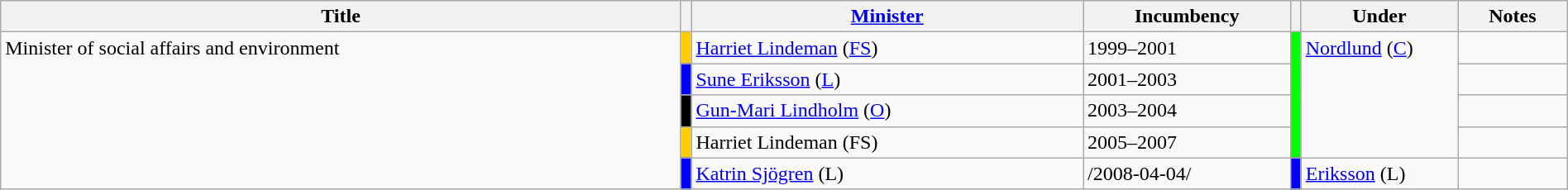<table class="wikitable" style="width:100%;">
<tr>
<th>Title</th>
<th style="width:1px;"></th>
<th style="width:25%;"><a href='#'>Minister</a></th>
<th style="width:160px;">Incumbency</th>
<th style="width:1px;"></th>
<th style="width:10%;">Under</th>
<th style="width:7%;">Notes</th>
</tr>
<tr>
<td rowspan="5" style="vertical-align:top;">Minister of social affairs and environment</td>
<td style="background:#ffcd00;"></td>
<td><a href='#'>Harriet Lindeman</a> (<a href='#'>FS</a>)</td>
<td>1999–2001</td>
<td rowspan="4" style="background:#0f0;"></td>
<td rowspan="4" style="vertical-align:top;"><a href='#'>Nordlund</a> (<a href='#'>C</a>)</td>
<td></td>
</tr>
<tr>
<td style="background:#00f;"></td>
<td><a href='#'>Sune Eriksson</a> (<a href='#'>L</a>)</td>
<td>2001–2003</td>
<td></td>
</tr>
<tr>
<td style="background:#000;"></td>
<td><a href='#'>Gun-Mari Lindholm</a> (<a href='#'>O</a>)</td>
<td>2003–2004</td>
<td></td>
</tr>
<tr>
<td style="background:#ffcd00;"></td>
<td>Harriet Lindeman (FS)</td>
<td>2005–2007</td>
<td></td>
</tr>
<tr>
<td style="background:#00f;"></td>
<td><a href='#'>Katrin Sjögren</a> (L)</td>
<td>/2008-04-04/</td>
<td style="background:#00f;"></td>
<td><a href='#'>Eriksson</a> (L)</td>
<td></td>
</tr>
</table>
